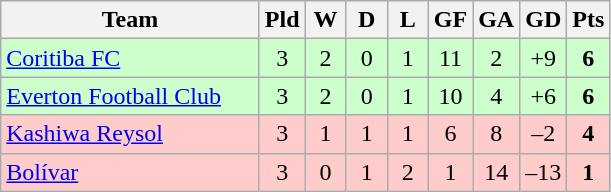<table class="wikitable" style="text-align: center;">
<tr>
<th width=165>Team</th>
<th width=20>Pld</th>
<th width=20>W</th>
<th width=20>D</th>
<th width=20>L</th>
<th width=20>GF</th>
<th width=20>GA</th>
<th width=20>GD</th>
<th width=20>Pts</th>
</tr>
<tr bgcolor= #ccffcc>
<td align=left> <a href='#'>Coritiba FC</a></td>
<td>3</td>
<td>2</td>
<td>0</td>
<td>1</td>
<td>11</td>
<td>2</td>
<td>+9</td>
<td><strong>6</strong></td>
</tr>
<tr bgcolor= #ccffcc>
<td align=left> <a href='#'>Everton Football Club</a></td>
<td>3</td>
<td>2</td>
<td>0</td>
<td>1</td>
<td>10</td>
<td>4</td>
<td>+6</td>
<td><strong>6</strong></td>
</tr>
<tr bgcolor= #ffcccc>
<td align=left> <a href='#'>Kashiwa Reysol</a></td>
<td>3</td>
<td>1</td>
<td>1</td>
<td>1</td>
<td>6</td>
<td>8</td>
<td>–2</td>
<td><strong>4</strong></td>
</tr>
<tr bgcolor= #ffcccc>
<td align=left> <a href='#'>Bolívar</a></td>
<td>3</td>
<td>0</td>
<td>1</td>
<td>2</td>
<td>1</td>
<td>14</td>
<td>–13</td>
<td><strong>1</strong></td>
</tr>
</table>
